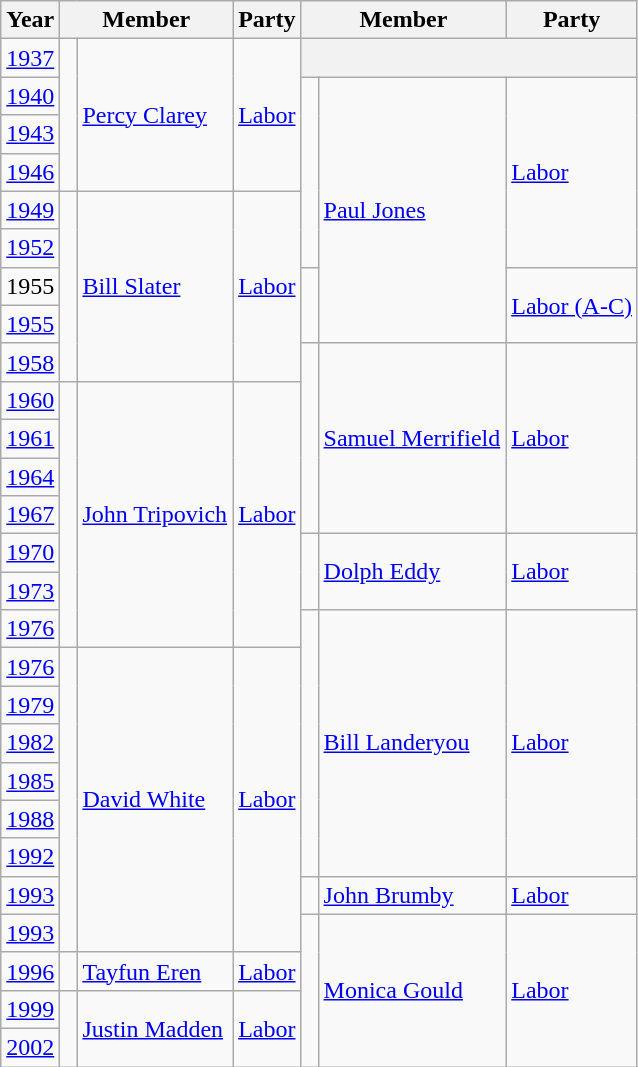<table class="wikitable">
<tr>
<th>Year</th>
<th colspan="2">Member</th>
<th>Party</th>
<th colspan="2">Member</th>
<th>Party</th>
</tr>
<tr>
<td><a href='#'>1937</a></td>
<td rowspan="4" > </td>
<td rowspan="4"><a href='#'>Percy Clarey</a></td>
<td rowspan="4"><a href='#'>Labor</a></td>
<th colspan="3"></th>
</tr>
<tr>
<td><a href='#'>1940</a></td>
<td rowspan="5" > </td>
<td rowspan="7"><a href='#'>Paul Jones</a></td>
<td rowspan="5"><a href='#'>Labor</a></td>
</tr>
<tr>
<td><a href='#'>1943</a></td>
</tr>
<tr>
<td><a href='#'>1946</a></td>
</tr>
<tr>
<td><a href='#'>1949</a></td>
<td rowspan="5" > </td>
<td rowspan="5"><a href='#'>Bill Slater</a></td>
<td rowspan="5"><a href='#'>Labor</a></td>
</tr>
<tr>
<td><a href='#'>1952</a></td>
</tr>
<tr>
<td>1955</td>
<td rowspan="2" > </td>
<td rowspan="2"><a href='#'>Labor (A-C)</a></td>
</tr>
<tr>
<td><a href='#'>1955</a></td>
</tr>
<tr>
<td><a href='#'>1958</a></td>
<td rowspan="5" > </td>
<td rowspan="5"><a href='#'>Samuel Merrifield</a></td>
<td rowspan="5"><a href='#'>Labor</a></td>
</tr>
<tr>
<td><a href='#'>1960</a></td>
<td rowspan="7" > </td>
<td rowspan="7"><a href='#'>John Tripovich</a></td>
<td rowspan="7"><a href='#'>Labor</a></td>
</tr>
<tr>
<td><a href='#'>1961</a></td>
</tr>
<tr>
<td><a href='#'>1964</a></td>
</tr>
<tr>
<td><a href='#'>1967</a></td>
</tr>
<tr>
<td><a href='#'>1970</a></td>
<td rowspan="2" > </td>
<td rowspan="2"><a href='#'>Dolph Eddy</a></td>
<td rowspan="2"><a href='#'>Labor</a></td>
</tr>
<tr>
<td><a href='#'>1973</a></td>
</tr>
<tr>
<td><a href='#'>1976</a></td>
<td rowspan="7" > </td>
<td rowspan="7"><a href='#'>Bill Landeryou</a></td>
<td rowspan="7"><a href='#'>Labor</a></td>
</tr>
<tr>
<td><a href='#'>1976</a></td>
<td rowspan="8" > </td>
<td rowspan="8"><a href='#'>David White</a></td>
<td rowspan="8"><a href='#'>Labor</a></td>
</tr>
<tr>
<td><a href='#'>1979</a></td>
</tr>
<tr>
<td><a href='#'>1982</a></td>
</tr>
<tr>
<td><a href='#'>1985</a></td>
</tr>
<tr>
<td><a href='#'>1988</a></td>
</tr>
<tr>
<td><a href='#'>1992</a></td>
</tr>
<tr>
<td><a href='#'>1993</a></td>
<td> </td>
<td><a href='#'>John Brumby</a></td>
<td><a href='#'>Labor</a></td>
</tr>
<tr>
<td><a href='#'>1993</a></td>
<td rowspan="4" > </td>
<td rowspan="4"><a href='#'>Monica Gould</a></td>
<td rowspan="4"><a href='#'>Labor</a></td>
</tr>
<tr>
<td><a href='#'>1996</a></td>
<td> </td>
<td><a href='#'>Tayfun Eren</a></td>
<td><a href='#'>Labor</a></td>
</tr>
<tr>
<td><a href='#'>1999</a></td>
<td rowspan="2" > </td>
<td rowspan="2"><a href='#'>Justin Madden</a></td>
<td rowspan="2"><a href='#'>Labor</a></td>
</tr>
<tr>
<td><a href='#'>2002</a></td>
</tr>
</table>
